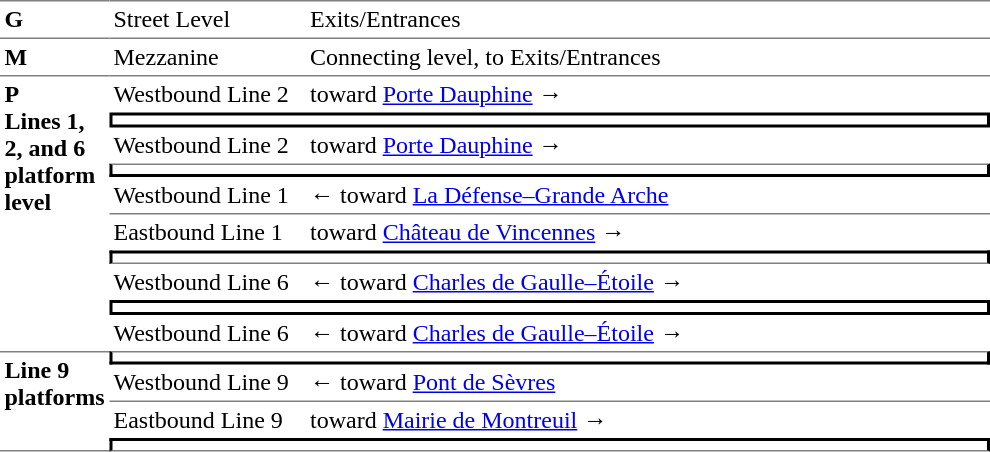<table border=0 cellspacing=0 cellpadding=3>
<tr>
<td style="border-top:solid 1px gray;" width=50 valign=top><strong>G</strong></td>
<td style="border-top:solid 1px gray;" width=125 valign=top>Street Level</td>
<td style="border-top:solid 1px gray;" width=450 valign=top>Exits/Entrances</td>
</tr>
<tr>
<td style="border-top:solid 1px gray;" width=50 valign=top><strong>M</strong></td>
<td style="border-top:solid 1px gray;" width=125 valign=top>Mezzanine</td>
<td style="border-top:solid 1px gray;" width=450 valign=top>Connecting level, to Exits/Entrances</td>
</tr>
<tr>
<td style="border-top:solid 1px gray;border-bottom:solid 0 gray;" width=50 rowspan=10 valign=top><strong>P<br>Lines 1, 2, and 6 platform level</strong></td>
<td style="border-top:solid 1px gray;" width=125>Westbound Line 2</td>
<td style="border-top:solid 1px gray;" width=450>   toward <a href='#'>Porte Dauphine</a>  →</td>
</tr>
<tr>
<td style="border-top:solid 2px black;border-right:solid 2px black;border-left:solid 2px black;border-bottom:solid 2px black;text-align:center;" colspan=2></td>
</tr>
<tr>
<td>Westbound Line 2</td>
<td>   toward <a href='#'>Porte Dauphine</a>  →</td>
</tr>
<tr>
<td style="border-top:solid 1px gray;border-right:solid 2px black;border-left:solid 2px black;border-bottom:solid 2px black;text-align:center;" colspan=2></td>
</tr>
<tr>
<td>Westbound Line 1</td>
<td>←   toward <a href='#'>La Défense–Grande Arche</a> </td>
</tr>
<tr>
<td style="border-top:solid 1px gray;">Eastbound Line 1</td>
<td style="border-top:solid 1px gray;">   toward <a href='#'>Château de Vincennes</a>  →</td>
</tr>
<tr>
<td style="border-top:solid 2px black;border-right:solid 2px black;border-left:solid 2px black;border-bottom:solid 1px gray;text-align:center;" colspan=2></td>
</tr>
<tr>
<td>Westbound Line 6</td>
<td>←   toward <a href='#'>Charles de Gaulle–Étoile</a>  →</td>
</tr>
<tr>
<td style="border-top:solid 2px black;border-right:solid 2px black;border-left:solid 2px black;border-bottom:solid 2px black;text-align:center;" colspan=2></td>
</tr>
<tr>
<td>Westbound Line 6</td>
<td>←   toward <a href='#'>Charles de Gaulle–Étoile</a>  →</td>
</tr>
<tr>
<td style="border-top:solid 1px gray;border-bottom:solid 1px gray;" width=50 rowspan=4 valign=top><strong>Line 9 platforms</strong></td>
<td style="border-top:solid 1px gray;border-right:solid 2px black;border-left:solid 2px black;border-bottom:solid 2px black;text-align:center;" colspan=2></td>
</tr>
<tr>
<td style="border-bottom:solid 1px gray;">Westbound Line 9</td>
<td style="border-bottom:solid 1px gray;">←   toward <a href='#'>Pont de Sèvres</a> </td>
</tr>
<tr>
<td>Eastbound Line 9</td>
<td>   toward <a href='#'>Mairie de Montreuil</a>  →</td>
</tr>
<tr>
<td style="border-top:solid 2px black;border-right:solid 2px black;border-left:solid 2px black;border-bottom:solid 1px gray;text-align:center;" colspan=2></td>
</tr>
</table>
